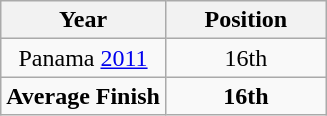<table class="wikitable" style="text-align: center;">
<tr>
<th>Year</th>
<th width="100">Position</th>
</tr>
<tr>
<td>Panama <a href='#'>2011</a></td>
<td>16th</td>
</tr>
<tr>
<td><strong>Average Finish</strong></td>
<td><strong>16th</strong></td>
</tr>
</table>
